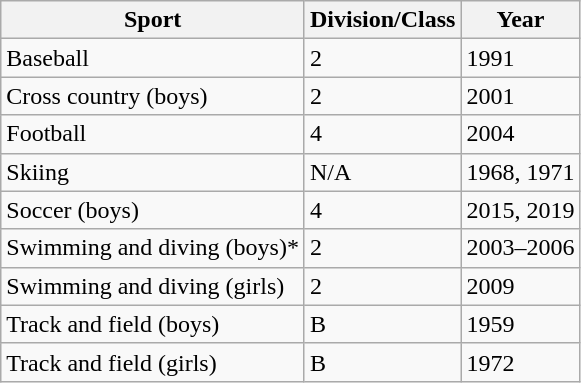<table class="wikitable">
<tr>
<th>Sport</th>
<th>Division/Class</th>
<th>Year</th>
</tr>
<tr>
<td>Baseball</td>
<td>2</td>
<td>1991</td>
</tr>
<tr>
<td>Cross country (boys)</td>
<td>2</td>
<td>2001</td>
</tr>
<tr>
<td>Football</td>
<td>4</td>
<td>2004</td>
</tr>
<tr>
<td>Skiing</td>
<td>N/A</td>
<td>1968, 1971</td>
</tr>
<tr>
<td>Soccer (boys)</td>
<td>4</td>
<td>2015, 2019</td>
</tr>
<tr>
<td>Swimming and diving (boys)*</td>
<td>2</td>
<td>2003–2006</td>
</tr>
<tr>
<td>Swimming and diving (girls)</td>
<td>2</td>
<td>2009</td>
</tr>
<tr>
<td>Track and field (boys)</td>
<td>B</td>
<td>1959</td>
</tr>
<tr>
<td>Track and field (girls)</td>
<td>B</td>
<td>1972</td>
</tr>
</table>
